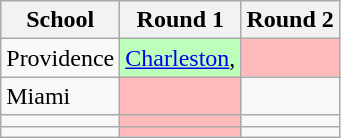<table class="wikitable">
<tr>
<th>School</th>
<th>Round 1</th>
<th>Round 2</th>
</tr>
<tr>
<td>Providence</td>
<td style="background:#bfb;"><a href='#'>Charleston</a>, </td>
<td style="background:#fbb;"></td>
</tr>
<tr>
<td>Miami</td>
<td style="background:#fbb;"></td>
<td></td>
</tr>
<tr>
<td></td>
<td style="background:#fbb;"></td>
<td></td>
</tr>
<tr>
<td></td>
<td style="background:#fbb;"></td>
<td></td>
</tr>
</table>
